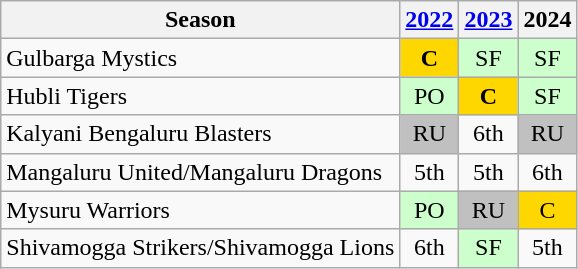<table class="wikitable" style="text-align: center">
<tr>
<th>Season</th>
<th><a href='#'>2022</a></th>
<th><a href='#'>2023</a></th>
<th>2024</th>
</tr>
<tr>
<td align=left>Gulbarga Mystics</td>
<th style="background: gold">C</th>
<td style="background: #cfc">SF</td>
<td style="background: #cfc">SF</td>
</tr>
<tr>
<td align="left">Hubli Tigers</td>
<td style="background: #cfc">PO</td>
<th style="background: gold">C</th>
<td style="background: #cfc">SF</td>
</tr>
<tr>
<td align="left">Kalyani Bengaluru Blasters</td>
<td style="background: silver">RU</td>
<td>6th</td>
<td style="background: silver">RU</td>
</tr>
<tr>
<td align="left">Mangaluru United/Mangaluru Dragons</td>
<td>5th</td>
<td>5th</td>
<td>6th</td>
</tr>
<tr>
<td align="left">Mysuru Warriors</td>
<td style="background: #cfc">PO</td>
<td style="background: silver">RU</td>
<td style="background: gold">C</td>
</tr>
<tr>
<td align=left>Shivamogga Strikers/Shivamogga Lions</td>
<td>6th</td>
<td style="background: #cfc">SF</td>
<td>5th</td>
</tr>
</table>
